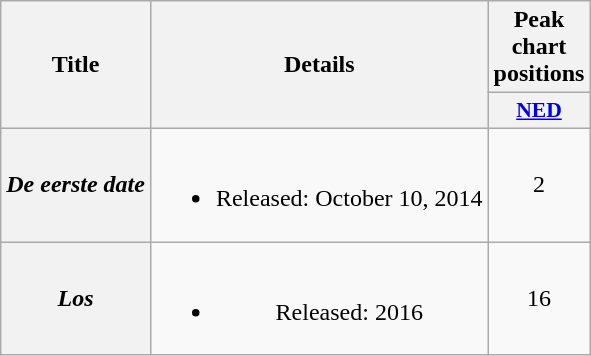<table class="wikitable plainrowheaders" style="text-align:center;">
<tr>
<th scope="col" rowspan="2">Title</th>
<th scope="col" rowspan="2">Details</th>
<th scope="col">Peak chart positions</th>
</tr>
<tr>
<th scope="col" style="width:3em;font-size:90%;"><a href='#'>NED</a><br></th>
</tr>
<tr>
<th scope="row"><em>De eerste date</em></th>
<td><br><ul><li>Released: October 10, 2014</li></ul></td>
<td>2</td>
</tr>
<tr>
<th scope="row"><em>Los</em></th>
<td><br><ul><li>Released: 2016</li></ul></td>
<td>16</td>
</tr>
</table>
